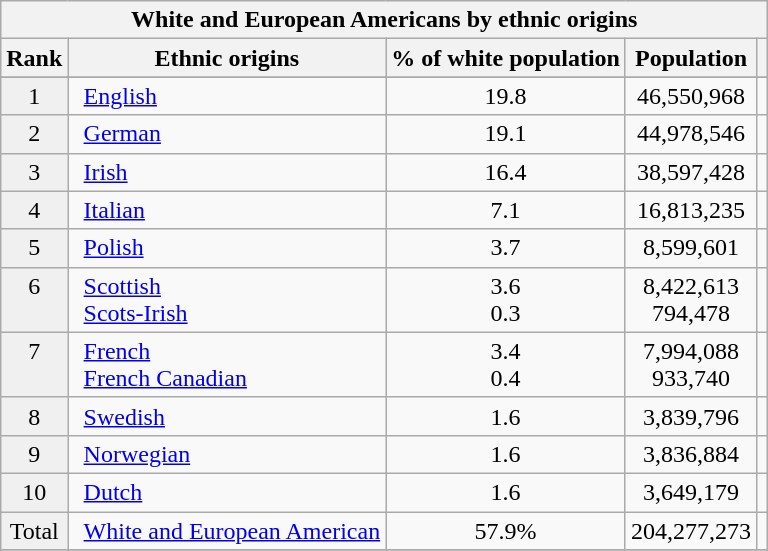<table class="wikitable" style="text-align:center; margin-right:10px;">
<tr>
<th colspan="6">White and European Americans by ethnic origins</th>
</tr>
<tr>
<th>Rank</th>
<th>Ethnic origins</th>
<th>% of white population</th>
<th>Population</th>
<th></th>
</tr>
<tr>
</tr>
<tr valign="top">
<td style="background:#f0f0f0; text-align: center;">1</td>
<td style="text-align: left; padding-left: 10px;"><a href='#'>English</a></td>
<td>19.8</td>
<td>46,550,968</td>
<td></td>
</tr>
<tr>
<td style="background:#f0f0f0; text-align: center;">2</td>
<td style="text-align: left; padding-left: 10px;"><a href='#'>German</a></td>
<td>19.1</td>
<td>44,978,546</td>
<td></td>
</tr>
<tr valign="top">
<td style="background:#f0f0f0; text-align: center;">3</td>
<td style="text-align: left; padding-left: 10px;"><a href='#'>Irish</a></td>
<td>16.4</td>
<td>38,597,428</td>
<td></td>
</tr>
<tr valign="top">
<td style="background:#f0f0f0; text-align: center;">4</td>
<td style="text-align: left; padding-left: 10px;"><a href='#'>Italian</a></td>
<td>7.1</td>
<td>16,813,235</td>
<td></td>
</tr>
<tr valign="top">
<td style="background:#f0f0f0; text-align: center;">5</td>
<td style="text-align: left; padding-left: 10px;"><a href='#'>Polish</a></td>
<td>3.7</td>
<td>8,599,601</td>
<td></td>
</tr>
<tr valign="top">
<td style="background:#f0f0f0; text-align: center;">6</td>
<td style="text-align: left; padding-left: 10px;"><a href='#'>Scottish</a><br><a href='#'>Scots-Irish</a></td>
<td>3.6<br>0.3</td>
<td>8,422,613 <br>794,478</td>
<td></td>
</tr>
<tr valign="top">
<td style="background:#f0f0f0; text-align: center;">7</td>
<td style="text-align: left; padding-left: 10px;"><a href='#'>French</a><br><a href='#'>French Canadian</a></td>
<td>3.4<br>0.4</td>
<td>7,994,088<br>933,740</td>
<td></td>
</tr>
<tr valign="top">
<td style="background:#f0f0f0; text-align: center;">8</td>
<td style="text-align: left; padding-left: 10px;"><a href='#'>Swedish</a></td>
<td>1.6</td>
<td>3,839,796</td>
<td></td>
</tr>
<tr valign="top">
<td style="background:#f0f0f0; text-align: center;">9</td>
<td style="text-align: left; padding-left: 10px;"><a href='#'>Norwegian</a></td>
<td>1.6</td>
<td>3,836,884</td>
<td></td>
</tr>
<tr valign="top">
<td style="background:#f0f0f0; text-align: center;">10</td>
<td style="text-align: left; padding-left: 10px;"><a href='#'>Dutch</a></td>
<td>1.6</td>
<td>3,649,179</td>
<td></td>
</tr>
<tr class="sortbottom" style="background:verylightgrey;">
<td style="background:#f0f0f0; text-align: center;">Total</td>
<td style="text-align: left; padding-left: 10px;"><a href='#'>White and European American</a></td>
<td>57.9%</td>
<td>204,277,273</td>
<td></td>
</tr>
<tr>
</tr>
</table>
